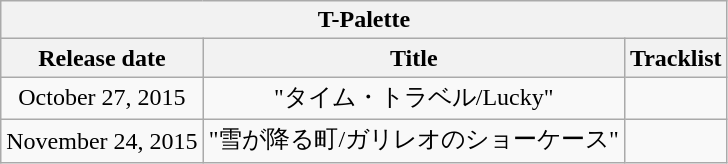<table class="wikitable plainrowheaders" style="text-align: center">
<tr>
<th colspan="3">T-Palette</th>
</tr>
<tr>
<th>Release date</th>
<th>Title</th>
<th>Tracklist</th>
</tr>
<tr>
<td>October 27, 2015</td>
<td>"タイム・トラベル/Lucky"</td>
<td></td>
</tr>
<tr>
<td>November 24, 2015</td>
<td>"雪が降る町/ガリレオのショーケース"</td>
<td></td>
</tr>
</table>
